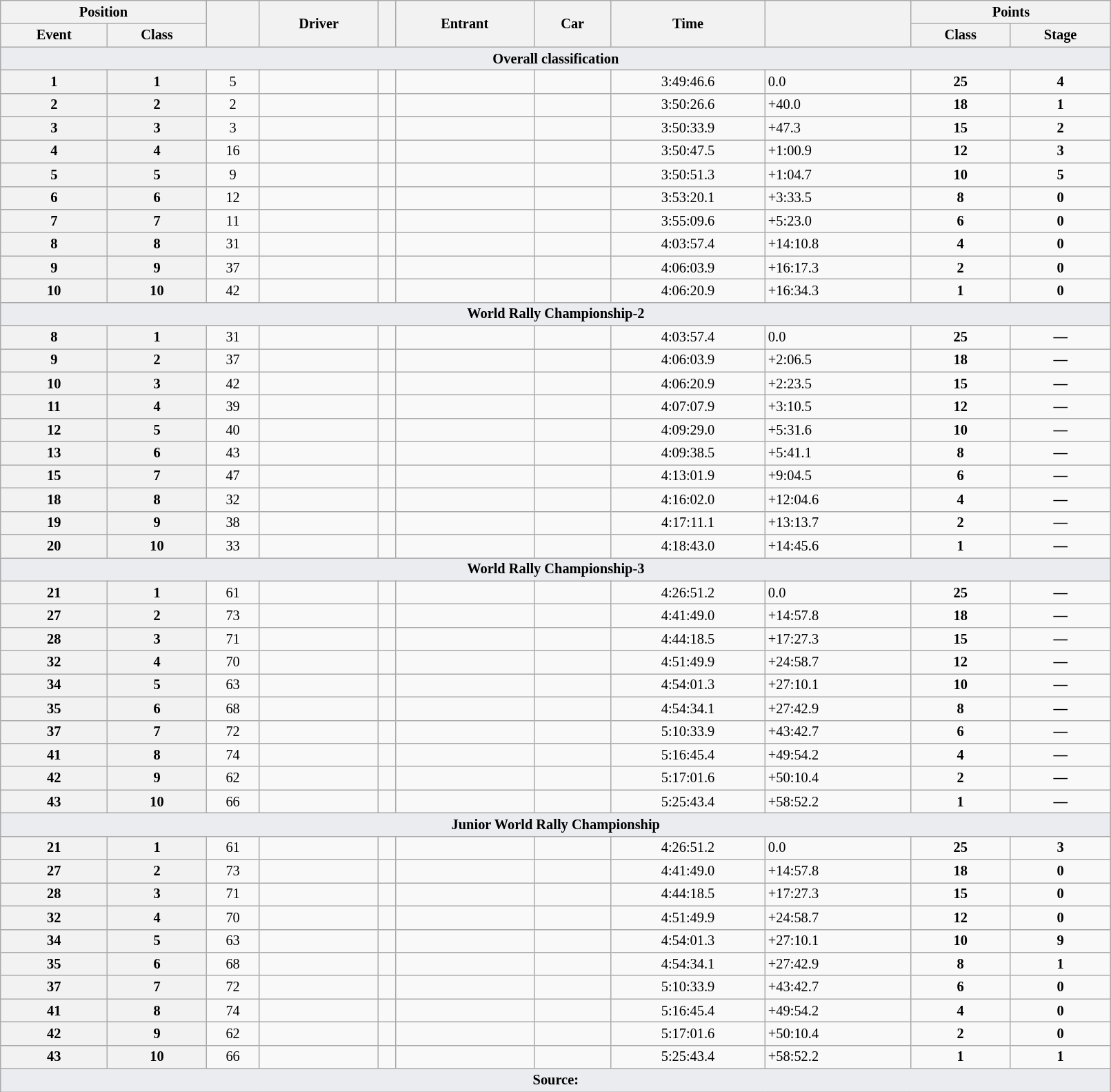<table class="wikitable" width=85% style="font-size: 85%;">
<tr>
<th colspan="2">Position</th>
<th rowspan="2"></th>
<th rowspan="2">Driver</th>
<th rowspan="2"></th>
<th rowspan="2">Entrant</th>
<th rowspan="2">Car</th>
<th rowspan="2">Time</th>
<th rowspan="2"></th>
<th colspan="2">Points</th>
</tr>
<tr>
<th>Event</th>
<th>Class</th>
<th>Class</th>
<th>Stage</th>
</tr>
<tr>
<td style="background-color:#EAECF0; text-align:center" colspan="11"><strong>Overall classification</strong></td>
</tr>
<tr>
<th>1</th>
<th>1</th>
<td align="center">5</td>
<td></td>
<td></td>
<td></td>
<td></td>
<td align="center">3:49:46.6</td>
<td>0.0</td>
<td align="center"><strong>25</strong></td>
<td align="center"><strong>4</strong></td>
</tr>
<tr>
<th>2</th>
<th>2</th>
<td align="center">2</td>
<td></td>
<td></td>
<td></td>
<td></td>
<td align="center">3:50:26.6</td>
<td>+40.0</td>
<td align="center"><strong>18</strong></td>
<td align="center"><strong>1</strong></td>
</tr>
<tr>
<th>3</th>
<th>3</th>
<td align="center">3</td>
<td></td>
<td></td>
<td></td>
<td></td>
<td align="center">3:50:33.9</td>
<td>+47.3</td>
<td align="center"><strong>15</strong></td>
<td align="center"><strong>2</strong></td>
</tr>
<tr>
<th>4</th>
<th>4</th>
<td align="center">16</td>
<td></td>
<td></td>
<td></td>
<td></td>
<td align="center">3:50:47.5</td>
<td>+1:00.9</td>
<td align="center"><strong>12</strong></td>
<td align="center"><strong>3</strong></td>
</tr>
<tr>
<th>5</th>
<th>5</th>
<td align="center">9</td>
<td></td>
<td></td>
<td></td>
<td></td>
<td align="center">3:50:51.3</td>
<td>+1:04.7</td>
<td align="center"><strong>10</strong></td>
<td align="center"><strong>5</strong></td>
</tr>
<tr>
<th>6</th>
<th>6</th>
<td align="center">12</td>
<td></td>
<td></td>
<td></td>
<td></td>
<td align="center">3:53:20.1</td>
<td>+3:33.5</td>
<td align="center"><strong>8</strong></td>
<td align="center"><strong>0</strong></td>
</tr>
<tr>
<th>7</th>
<th>7</th>
<td align="center">11</td>
<td></td>
<td></td>
<td></td>
<td></td>
<td align="center">3:55:09.6</td>
<td>+5:23.0</td>
<td align="center"><strong>6</strong></td>
<td align="center"><strong>0</strong></td>
</tr>
<tr>
<th>8</th>
<th>8</th>
<td align="center">31</td>
<td></td>
<td></td>
<td></td>
<td></td>
<td align="center">4:03:57.4</td>
<td>+14:10.8</td>
<td align="center"><strong>4</strong></td>
<td align="center"><strong>0</strong></td>
</tr>
<tr>
<th>9</th>
<th>9</th>
<td align="center">37</td>
<td></td>
<td></td>
<td></td>
<td></td>
<td align="center">4:06:03.9</td>
<td>+16:17.3</td>
<td align="center"><strong>2</strong></td>
<td align="center"><strong>0</strong></td>
</tr>
<tr>
<th>10</th>
<th>10</th>
<td align="center">42</td>
<td></td>
<td></td>
<td></td>
<td></td>
<td align="center">4:06:20.9</td>
<td>+16:34.3</td>
<td align="center"><strong>1</strong></td>
<td align="center"><strong>0</strong></td>
</tr>
<tr>
<td style="background-color:#EAECF0; text-align:center" colspan="11"><strong>World Rally Championship-2</strong></td>
</tr>
<tr>
<th>8</th>
<th>1</th>
<td align="center">31</td>
<td></td>
<td></td>
<td></td>
<td></td>
<td align="center">4:03:57.4</td>
<td>0.0</td>
<td align="center"><strong>25</strong></td>
<td align="center"><strong>—</strong></td>
</tr>
<tr>
<th>9</th>
<th>2</th>
<td align="center">37</td>
<td></td>
<td></td>
<td></td>
<td></td>
<td align="center">4:06:03.9</td>
<td>+2:06.5</td>
<td align="center"><strong>18</strong></td>
<td align="center"><strong>—</strong></td>
</tr>
<tr>
<th>10</th>
<th>3</th>
<td align="center">42</td>
<td></td>
<td></td>
<td></td>
<td></td>
<td align="center">4:06:20.9</td>
<td>+2:23.5</td>
<td align="center"><strong>15</strong></td>
<td align="center"><strong>—</strong></td>
</tr>
<tr>
<th>11</th>
<th>4</th>
<td align="center">39</td>
<td></td>
<td></td>
<td></td>
<td></td>
<td align="center">4:07:07.9</td>
<td>+3:10.5</td>
<td align="center"><strong>12</strong></td>
<td align="center"><strong>—</strong></td>
</tr>
<tr>
<th>12</th>
<th>5</th>
<td align="center">40</td>
<td></td>
<td></td>
<td></td>
<td></td>
<td align="center">4:09:29.0</td>
<td>+5:31.6</td>
<td align="center"><strong>10</strong></td>
<td align="center"><strong>—</strong></td>
</tr>
<tr>
<th>13</th>
<th>6</th>
<td align="center">43</td>
<td></td>
<td></td>
<td></td>
<td></td>
<td align="center">4:09:38.5</td>
<td>+5:41.1</td>
<td align="center"><strong>8</strong></td>
<td align="center"><strong>—</strong></td>
</tr>
<tr>
<th>15</th>
<th>7</th>
<td align="center">47</td>
<td></td>
<td></td>
<td></td>
<td></td>
<td align="center">4:13:01.9</td>
<td>+9:04.5</td>
<td align="center"><strong>6</strong></td>
<td align="center"><strong>—</strong></td>
</tr>
<tr>
<th>18</th>
<th>8</th>
<td align="center">32</td>
<td></td>
<td></td>
<td></td>
<td></td>
<td align="center">4:16:02.0</td>
<td>+12:04.6</td>
<td align="center"><strong>4</strong></td>
<td align="center"><strong>—</strong></td>
</tr>
<tr>
<th>19</th>
<th>9</th>
<td align="center">38</td>
<td></td>
<td></td>
<td></td>
<td></td>
<td align="center">4:17:11.1</td>
<td>+13:13.7</td>
<td align="center"><strong>2</strong></td>
<td align="center"><strong>—</strong></td>
</tr>
<tr>
<th>20</th>
<th>10</th>
<td align="center">33</td>
<td></td>
<td></td>
<td></td>
<td></td>
<td align="center">4:18:43.0</td>
<td>+14:45.6</td>
<td align="center"><strong>1</strong></td>
<td align="center"><strong>—</strong></td>
</tr>
<tr>
<td style="background-color:#EAECF0; text-align:center" colspan="11"><strong>World Rally Championship-3</strong></td>
</tr>
<tr>
<th>21</th>
<th>1</th>
<td align="center">61</td>
<td></td>
<td></td>
<td></td>
<td></td>
<td align="center">4:26:51.2</td>
<td>0.0</td>
<td align="center"><strong>25</strong></td>
<td align="center"><strong>—</strong></td>
</tr>
<tr>
<th>27</th>
<th>2</th>
<td align="center">73</td>
<td></td>
<td></td>
<td></td>
<td></td>
<td align="center">4:41:49.0</td>
<td>+14:57.8</td>
<td align="center"><strong>18</strong></td>
<td align="center"><strong>—</strong></td>
</tr>
<tr>
<th>28</th>
<th>3</th>
<td align="center">71</td>
<td></td>
<td></td>
<td></td>
<td></td>
<td align="center">4:44:18.5</td>
<td>+17:27.3</td>
<td align="center"><strong>15</strong></td>
<td align="center"><strong>—</strong></td>
</tr>
<tr>
<th>32</th>
<th>4</th>
<td align="center">70</td>
<td></td>
<td></td>
<td></td>
<td></td>
<td align="center">4:51:49.9</td>
<td>+24:58.7</td>
<td align="center"><strong>12</strong></td>
<td align="center"><strong>—</strong></td>
</tr>
<tr>
<th>34</th>
<th>5</th>
<td align="center">63</td>
<td></td>
<td></td>
<td></td>
<td></td>
<td align="center">4:54:01.3</td>
<td>+27:10.1</td>
<td align="center"><strong>10</strong></td>
<td align="center"><strong>—</strong></td>
</tr>
<tr>
<th>35</th>
<th>6</th>
<td align="center">68</td>
<td></td>
<td></td>
<td></td>
<td></td>
<td align="center">4:54:34.1</td>
<td>+27:42.9</td>
<td align="center"><strong>8</strong></td>
<td align="center"><strong>—</strong></td>
</tr>
<tr>
<th>37</th>
<th>7</th>
<td align="center">72</td>
<td></td>
<td></td>
<td></td>
<td></td>
<td align="center">5:10:33.9</td>
<td>+43:42.7</td>
<td align="center"><strong>6</strong></td>
<td align="center"><strong>—</strong></td>
</tr>
<tr>
<th>41</th>
<th>8</th>
<td align="center">74</td>
<td></td>
<td></td>
<td></td>
<td></td>
<td align="center">5:16:45.4</td>
<td>+49:54.2</td>
<td align="center"><strong>4</strong></td>
<td align="center"><strong>—</strong></td>
</tr>
<tr>
<th>42</th>
<th>9</th>
<td align="center">62</td>
<td></td>
<td></td>
<td></td>
<td></td>
<td align="center">5:17:01.6</td>
<td>+50:10.4</td>
<td align="center"><strong>2</strong></td>
<td align="center"><strong>—</strong></td>
</tr>
<tr>
<th>43</th>
<th>10</th>
<td align="center">66</td>
<td></td>
<td></td>
<td></td>
<td></td>
<td align="center">5:25:43.4</td>
<td>+58:52.2</td>
<td align="center"><strong>1</strong></td>
<td align="center"><strong>—</strong></td>
</tr>
<tr>
<td style="background-color:#EAECF0; text-align:center" colspan="11"><strong>Junior World Rally Championship</strong></td>
</tr>
<tr>
<th>21</th>
<th>1</th>
<td align="center">61</td>
<td></td>
<td></td>
<td></td>
<td></td>
<td align="center">4:26:51.2</td>
<td>0.0</td>
<td align="center"><strong>25</strong></td>
<td align="center"><strong>3</strong></td>
</tr>
<tr>
<th>27</th>
<th>2</th>
<td align="center">73</td>
<td></td>
<td></td>
<td></td>
<td></td>
<td align="center">4:41:49.0</td>
<td>+14:57.8</td>
<td align="center"><strong>18</strong></td>
<td align="center"><strong>0</strong></td>
</tr>
<tr>
<th>28</th>
<th>3</th>
<td align="center">71</td>
<td></td>
<td></td>
<td></td>
<td></td>
<td align="center">4:44:18.5</td>
<td>+17:27.3</td>
<td align="center"><strong>15</strong></td>
<td align="center"><strong>0</strong></td>
</tr>
<tr>
<th>32</th>
<th>4</th>
<td align="center">70</td>
<td></td>
<td></td>
<td></td>
<td></td>
<td align="center">4:51:49.9</td>
<td>+24:58.7</td>
<td align="center"><strong>12</strong></td>
<td align="center"><strong>0</strong></td>
</tr>
<tr>
<th>34</th>
<th>5</th>
<td align="center">63</td>
<td></td>
<td></td>
<td></td>
<td></td>
<td align="center">4:54:01.3</td>
<td>+27:10.1</td>
<td align="center"><strong>10</strong></td>
<td align="center"><strong>9</strong></td>
</tr>
<tr>
<th>35</th>
<th>6</th>
<td align="center">68</td>
<td></td>
<td></td>
<td></td>
<td></td>
<td align="center">4:54:34.1</td>
<td>+27:42.9</td>
<td align="center"><strong>8</strong></td>
<td align="center"><strong>1</strong></td>
</tr>
<tr>
<th>37</th>
<th>7</th>
<td align="center">72</td>
<td></td>
<td></td>
<td></td>
<td></td>
<td align="center">5:10:33.9</td>
<td>+43:42.7</td>
<td align="center"><strong>6</strong></td>
<td align="center"><strong>0</strong></td>
</tr>
<tr>
<th>41</th>
<th>8</th>
<td align="center">74</td>
<td></td>
<td></td>
<td></td>
<td></td>
<td align="center">5:16:45.4</td>
<td>+49:54.2</td>
<td align="center"><strong>4</strong></td>
<td align="center"><strong>0</strong></td>
</tr>
<tr>
<th>42</th>
<th>9</th>
<td align="center">62</td>
<td></td>
<td></td>
<td></td>
<td></td>
<td align="center">5:17:01.6</td>
<td>+50:10.4</td>
<td align="center"><strong>2</strong></td>
<td align="center"><strong>0</strong></td>
</tr>
<tr>
<th>43</th>
<th>10</th>
<td align="center">66</td>
<td></td>
<td></td>
<td></td>
<td></td>
<td align="center">5:25:43.4</td>
<td>+58:52.2</td>
<td align="center"><strong>1</strong></td>
<td align="center"><strong>1</strong></td>
</tr>
<tr>
<td style="background-color:#EAECF0; text-align:center" colspan="11"><strong>Source:</strong></td>
</tr>
</table>
